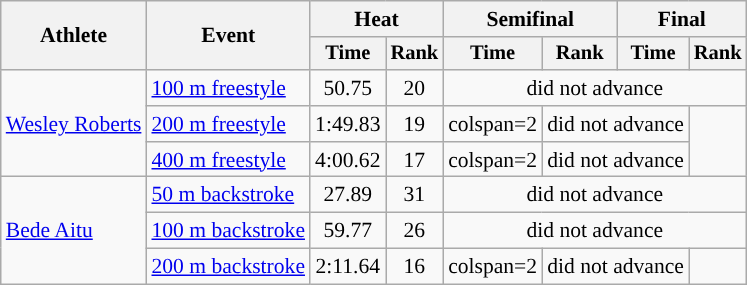<table class=wikitable style=font-size:90%>
<tr>
<th rowspan=2>Athlete</th>
<th rowspan=2>Event</th>
<th colspan=2>Heat</th>
<th colspan=2>Semifinal</th>
<th colspan=2>Final</th>
</tr>
<tr style=font-size:95%>
<th>Time</th>
<th>Rank</th>
<th>Time</th>
<th>Rank</th>
<th>Time</th>
<th>Rank</th>
</tr>
<tr align=center>
<td align=left rowspan=3><a href='#'>Wesley Roberts</a></td>
<td align=left rowspan="1"><a href='#'>100 m freestyle</a></td>
<td>50.75</td>
<td>20</td>
<td colspan=4>did not advance</td>
</tr>
<tr align=center>
<td align=left rowspan="1"><a href='#'>200 m freestyle</a></td>
<td>1:49.83</td>
<td>19</td>
<td>colspan=2 </td>
<td colspan=2>did not advance</td>
</tr>
<tr align=center>
<td align=left rowspan="1"><a href='#'>400 m freestyle</a></td>
<td>4:00.62</td>
<td>17</td>
<td>colspan=2 </td>
<td colspan=2>did not advance</td>
</tr>
<tr align=center>
<td align=left rowspan=3><a href='#'>Bede Aitu</a></td>
<td style="text-align:left;"><a href='#'>50 m backstroke</a></td>
<td>27.89</td>
<td>31</td>
<td colspan=4>did not advance</td>
</tr>
<tr align=center>
<td style="text-align:left;"><a href='#'>100 m backstroke</a></td>
<td>59.77</td>
<td>26</td>
<td colspan=4>did not advance</td>
</tr>
<tr align=center>
<td align=left rowspan="1"><a href='#'>200 m backstroke</a></td>
<td>2:11.64</td>
<td>16</td>
<td>colspan=2 </td>
<td colspan=2>did not advance</td>
</tr>
</table>
